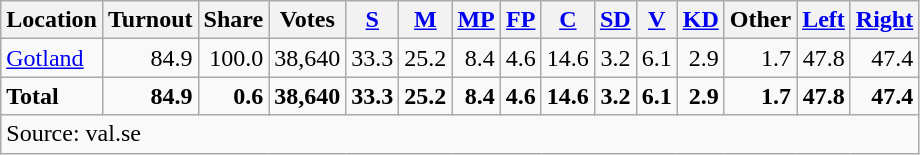<table class="wikitable sortable" style=text-align:right>
<tr>
<th>Location</th>
<th>Turnout</th>
<th>Share</th>
<th>Votes</th>
<th><a href='#'>S</a></th>
<th><a href='#'>M</a></th>
<th><a href='#'>MP</a></th>
<th><a href='#'>FP</a></th>
<th><a href='#'>C</a></th>
<th><a href='#'>SD</a></th>
<th><a href='#'>V</a></th>
<th><a href='#'>KD</a></th>
<th>Other</th>
<th><a href='#'>Left</a></th>
<th><a href='#'>Right</a></th>
</tr>
<tr>
<td align=left><a href='#'>Gotland</a></td>
<td>84.9</td>
<td>100.0</td>
<td>38,640</td>
<td>33.3</td>
<td>25.2</td>
<td>8.4</td>
<td>4.6</td>
<td>14.6</td>
<td>3.2</td>
<td>6.1</td>
<td>2.9</td>
<td>1.7</td>
<td>47.8</td>
<td>47.4</td>
</tr>
<tr>
<td align=left><strong>Total</strong></td>
<td><strong>84.9</strong></td>
<td><strong>0.6</strong></td>
<td><strong>38,640</strong></td>
<td><strong>33.3</strong></td>
<td><strong>25.2</strong></td>
<td><strong>8.4</strong></td>
<td><strong>4.6</strong></td>
<td><strong>14.6</strong></td>
<td><strong>3.2</strong></td>
<td><strong>6.1</strong></td>
<td><strong>2.9</strong></td>
<td><strong>1.7</strong></td>
<td><strong>47.8</strong></td>
<td><strong>47.4</strong></td>
</tr>
<tr>
<td align=left colspan=15>Source: val.se </td>
</tr>
</table>
